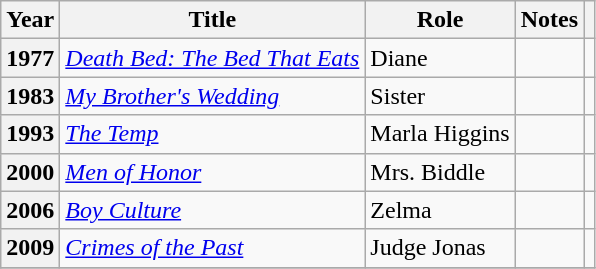<table class="wikitable plainrowheaders sortable" style="margin-right: 0;">
<tr>
<th scope="col">Year</th>
<th scope="col">Title</th>
<th scope="col">Role</th>
<th scope="col" class="unsortable">Notes</th>
<th scope="col" class="unsortable"></th>
</tr>
<tr>
<th scope="row">1977</th>
<td><em><a href='#'>Death Bed: The Bed That Eats</a></em></td>
<td>Diane</td>
<td></td>
<td style="text-align:center;"></td>
</tr>
<tr>
<th scope="row">1983</th>
<td><em><a href='#'>My Brother's Wedding</a></em></td>
<td>Sister</td>
<td></td>
<td style="text-align:center;"></td>
</tr>
<tr>
<th scope="row">1993</th>
<td><em><a href='#'>The Temp</a></em></td>
<td>Marla Higgins</td>
<td></td>
<td style="text-align:center;"></td>
</tr>
<tr>
<th scope="row">2000</th>
<td><em><a href='#'>Men of Honor</a></em></td>
<td>Mrs. Biddle</td>
<td></td>
<td style="text-align:center;"></td>
</tr>
<tr>
<th scope="row">2006</th>
<td><em><a href='#'>Boy Culture</a></em></td>
<td>Zelma</td>
<td></td>
<td style="text-align:center;"></td>
</tr>
<tr>
<th scope="row">2009</th>
<td><em><a href='#'>Crimes of the Past</a></em></td>
<td>Judge Jonas</td>
<td></td>
<td style="text-align:center;"></td>
</tr>
<tr>
</tr>
</table>
